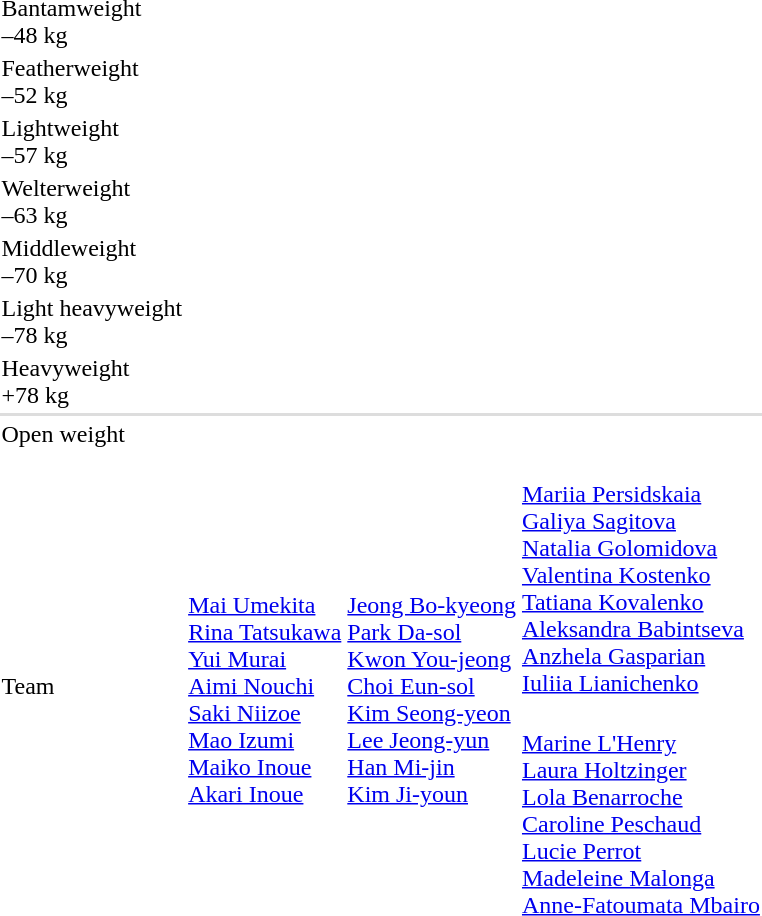<table>
<tr>
<td rowspan=2>Bantamweight<br>–48 kg<br></td>
<td rowspan=2></td>
<td rowspan=2></td>
<td></td>
</tr>
<tr>
<td></td>
</tr>
<tr>
<td rowspan=2>Featherweight<br>–52 kg<br></td>
<td rowspan=2></td>
<td rowspan=2></td>
<td></td>
</tr>
<tr>
<td></td>
</tr>
<tr>
<td rowspan=2>Lightweight<br>–57 kg<br></td>
<td rowspan=2></td>
<td rowspan=2></td>
<td></td>
</tr>
<tr>
<td></td>
</tr>
<tr>
<td rowspan=2>Welterweight<br>–63 kg<br></td>
<td rowspan=2></td>
<td rowspan=2></td>
<td></td>
</tr>
<tr>
<td></td>
</tr>
<tr>
<td rowspan=2>Middleweight<br>–70 kg<br></td>
<td rowspan=2></td>
<td rowspan=2></td>
<td></td>
</tr>
<tr>
<td></td>
</tr>
<tr>
<td rowspan=2>Light heavyweight<br>–78 kg<br></td>
<td rowspan=2></td>
<td rowspan=2></td>
<td></td>
</tr>
<tr>
<td></td>
</tr>
<tr>
<td rowspan=2>Heavyweight<br>+78 kg<br></td>
<td rowspan=2></td>
<td rowspan=2></td>
<td></td>
</tr>
<tr>
<td></td>
</tr>
<tr bgcolor=#DDDDDD>
<td colspan=7></td>
</tr>
<tr>
<td rowspan=2>Open weight<br></td>
<td rowspan=2></td>
<td rowspan=2></td>
<td></td>
</tr>
<tr>
<td></td>
</tr>
<tr>
<td rowspan=2>Team <br></td>
<td rowspan=2><br><a href='#'>Mai Umekita</a><br><a href='#'>Rina Tatsukawa</a><br><a href='#'>Yui Murai</a> <br><a href='#'>Aimi Nouchi</a><br><a href='#'>Saki Niizoe</a><br><a href='#'>Mao Izumi</a> <br><a href='#'>Maiko Inoue</a><br><a href='#'>Akari Inoue</a></td>
<td rowspan=2><br><a href='#'>Jeong Bo-kyeong</a><br><a href='#'>Park Da-sol</a><br><a href='#'>Kwon You-jeong</a> <br><a href='#'>Choi Eun-sol</a><br><a href='#'>Kim Seong-yeon</a><br><a href='#'>Lee Jeong-yun</a> <br><a href='#'>Han Mi-jin</a><br><a href='#'>Kim Ji-youn</a></td>
<td><br><a href='#'>Mariia Persidskaia</a><br><a href='#'>Galiya Sagitova</a><br><a href='#'>Natalia Golomidova</a> <br><a href='#'>Valentina Kostenko</a><br><a href='#'>Tatiana Kovalenko</a><br><a href='#'>Aleksandra Babintseva</a> <br><a href='#'>Anzhela Gasparian</a><br><a href='#'>Iuliia Lianichenko</a></td>
</tr>
<tr>
<td><br><a href='#'>Marine L'Henry</a><br><a href='#'>Laura Holtzinger</a><br><a href='#'>Lola Benarroche</a> <br><a href='#'>Caroline Peschaud</a><br><a href='#'>Lucie Perrot</a><br><a href='#'>Madeleine Malonga</a> <br><a href='#'>Anne-Fatoumata Mbairo</a></td>
</tr>
</table>
